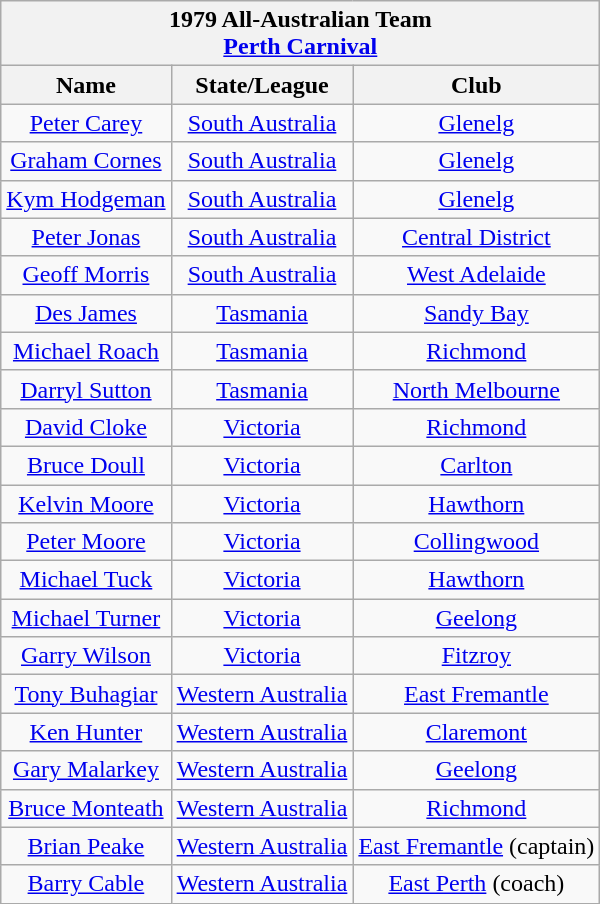<table class="wikitable" style="text-align: center">
<tr>
<th colspan="10">1979 All-Australian Team<br><a href='#'>Perth Carnival</a></th>
</tr>
<tr>
<th>Name</th>
<th>State/League</th>
<th>Club</th>
</tr>
<tr>
<td><a href='#'>Peter Carey</a></td>
<td><a href='#'>South Australia</a></td>
<td><a href='#'>Glenelg</a></td>
</tr>
<tr>
<td><a href='#'>Graham Cornes</a></td>
<td><a href='#'>South Australia</a></td>
<td><a href='#'>Glenelg</a></td>
</tr>
<tr>
<td><a href='#'>Kym Hodgeman</a></td>
<td><a href='#'>South Australia</a></td>
<td><a href='#'>Glenelg</a></td>
</tr>
<tr>
<td><a href='#'>Peter Jonas</a></td>
<td><a href='#'>South Australia</a></td>
<td><a href='#'>Central District</a></td>
</tr>
<tr>
<td><a href='#'>Geoff Morris</a></td>
<td><a href='#'>South Australia</a></td>
<td><a href='#'>West Adelaide</a></td>
</tr>
<tr>
<td><a href='#'>Des James</a></td>
<td><a href='#'>Tasmania</a></td>
<td><a href='#'>Sandy Bay</a></td>
</tr>
<tr>
<td><a href='#'>Michael Roach</a></td>
<td><a href='#'>Tasmania</a></td>
<td><a href='#'>Richmond</a></td>
</tr>
<tr>
<td><a href='#'>Darryl Sutton</a></td>
<td><a href='#'>Tasmania</a></td>
<td><a href='#'>North Melbourne</a></td>
</tr>
<tr>
<td><a href='#'>David Cloke</a></td>
<td><a href='#'>Victoria</a></td>
<td><a href='#'>Richmond</a></td>
</tr>
<tr>
<td><a href='#'>Bruce Doull</a></td>
<td><a href='#'>Victoria</a></td>
<td><a href='#'>Carlton</a></td>
</tr>
<tr>
<td><a href='#'>Kelvin Moore</a></td>
<td><a href='#'>Victoria</a></td>
<td><a href='#'>Hawthorn</a></td>
</tr>
<tr>
<td><a href='#'>Peter Moore</a></td>
<td><a href='#'>Victoria</a></td>
<td><a href='#'>Collingwood</a></td>
</tr>
<tr>
<td><a href='#'>Michael Tuck</a></td>
<td><a href='#'>Victoria</a></td>
<td><a href='#'>Hawthorn</a></td>
</tr>
<tr>
<td><a href='#'>Michael Turner</a></td>
<td><a href='#'>Victoria</a></td>
<td><a href='#'>Geelong</a></td>
</tr>
<tr>
<td><a href='#'>Garry Wilson</a></td>
<td><a href='#'>Victoria</a></td>
<td><a href='#'>Fitzroy</a></td>
</tr>
<tr>
<td><a href='#'>Tony Buhagiar</a></td>
<td><a href='#'>Western Australia</a></td>
<td><a href='#'>East Fremantle</a></td>
</tr>
<tr>
<td><a href='#'>Ken Hunter</a></td>
<td><a href='#'>Western Australia</a></td>
<td><a href='#'>Claremont</a></td>
</tr>
<tr>
<td><a href='#'>Gary Malarkey</a></td>
<td><a href='#'>Western Australia</a></td>
<td><a href='#'>Geelong</a></td>
</tr>
<tr>
<td><a href='#'>Bruce Monteath</a></td>
<td><a href='#'>Western Australia</a></td>
<td><a href='#'>Richmond</a></td>
</tr>
<tr>
<td><a href='#'>Brian Peake</a></td>
<td><a href='#'>Western Australia</a></td>
<td><a href='#'>East Fremantle</a> (captain)</td>
</tr>
<tr>
<td><a href='#'>Barry Cable</a></td>
<td><a href='#'>Western Australia</a></td>
<td><a href='#'>East Perth</a> (coach)</td>
</tr>
</table>
